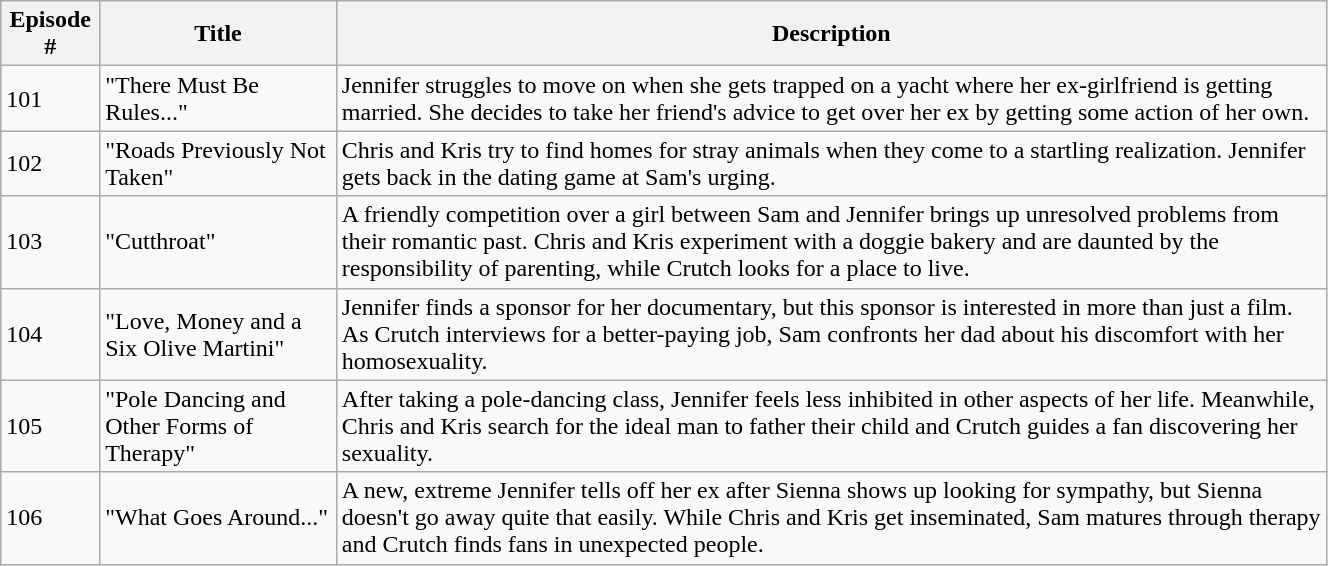<table class="wikitable" width=70%;>
<tr>
<th>Episode #</th>
<th>Title</th>
<th>Description</th>
</tr>
<tr>
<td>101</td>
<td>"There Must Be Rules..."</td>
<td>Jennifer struggles to move on when she gets trapped on a yacht where her ex-girlfriend is getting married. She decides to take her friend's advice to get over her ex by getting some action of her own.</td>
</tr>
<tr>
<td>102</td>
<td>"Roads Previously Not Taken"</td>
<td>Chris and Kris try to find homes for stray animals when they come to a startling realization. Jennifer gets back in the dating game at Sam's urging.</td>
</tr>
<tr>
<td>103</td>
<td>"Cutthroat"</td>
<td>A friendly competition over a girl between Sam and Jennifer brings up unresolved problems from their romantic past. Chris and Kris experiment with a doggie bakery and are daunted by the responsibility of parenting, while Crutch looks for a place to live.</td>
</tr>
<tr>
<td>104</td>
<td>"Love, Money and a Six Olive Martini"</td>
<td>Jennifer finds a sponsor for her documentary, but this sponsor is interested in more than just a film. As Crutch interviews for a better-paying job, Sam confronts her dad about his discomfort with her homosexuality.</td>
</tr>
<tr>
<td>105</td>
<td>"Pole Dancing and Other Forms of Therapy"</td>
<td>After taking a pole-dancing class, Jennifer feels less inhibited in other aspects of her life. Meanwhile, Chris and Kris search for the ideal man to father their child and Crutch guides a fan discovering her sexuality.</td>
</tr>
<tr>
<td>106</td>
<td>"What Goes Around..."</td>
<td>A new, extreme Jennifer tells off her ex after Sienna shows up looking for sympathy, but Sienna doesn't go away quite that easily. While Chris and Kris get inseminated, Sam matures through therapy and Crutch finds fans in unexpected people.</td>
</tr>
</table>
